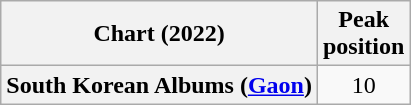<table class="wikitable plainrowheaders" style="text-align:center">
<tr>
<th scope="col">Chart (2022)</th>
<th scope="col">Peak<br>position</th>
</tr>
<tr>
<th scope="row">South Korean Albums (<a href='#'>Gaon</a>)</th>
<td>10</td>
</tr>
</table>
